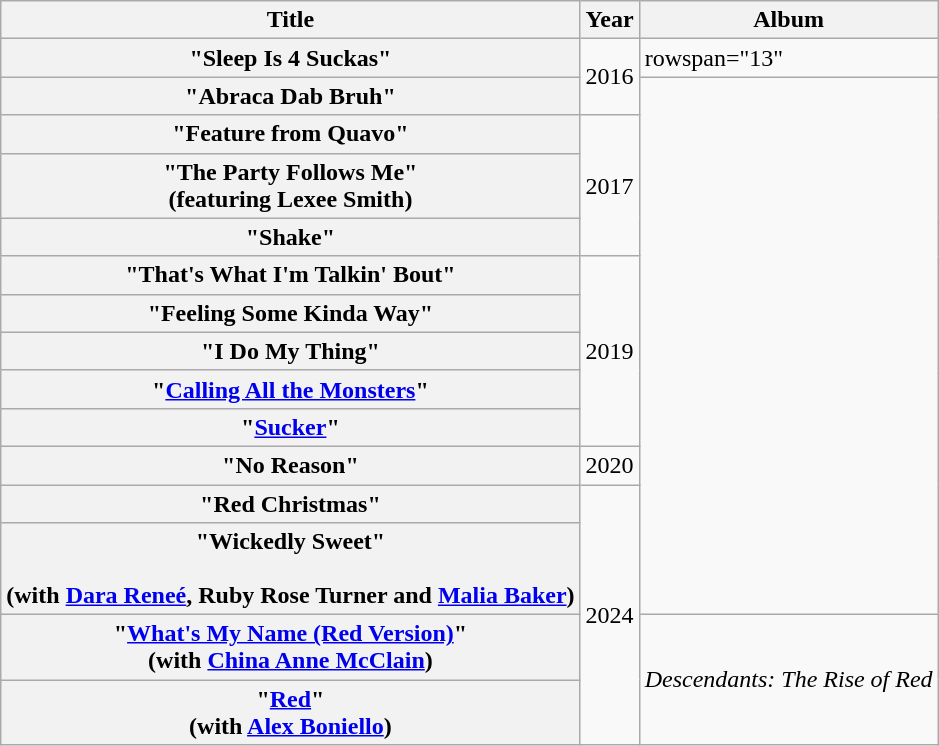<table class="wikitable plainrowheaders" align="center">
<tr>
<th scope="col">Title</th>
<th scope="col">Year</th>
<th scope="col">Album</th>
</tr>
<tr>
<th scope="row">"Sleep Is 4 Suckas"</th>
<td rowspan="2">2016</td>
<td>rowspan="13" </td>
</tr>
<tr>
<th scope="row">"Abraca Dab Bruh"</th>
</tr>
<tr>
<th scope="row">"Feature from Quavo"</th>
<td rowspan="3">2017</td>
</tr>
<tr>
<th scope="row">"The Party Follows Me"<br><span>(featuring Lexee Smith)</span></th>
</tr>
<tr>
<th scope="row">"Shake"</th>
</tr>
<tr>
<th scope="row">"That's What I'm Talkin' Bout"</th>
<td rowspan="5">2019</td>
</tr>
<tr>
<th scope="row">"Feeling Some Kinda Way"</th>
</tr>
<tr>
<th scope="row">"I Do My Thing"<br></th>
</tr>
<tr>
<th scope="row">"<a href='#'>Calling All the Monsters</a>"</th>
</tr>
<tr>
<th scope="row">"<a href='#'>Sucker</a>"</th>
</tr>
<tr>
<th scope="row">"No Reason"</th>
<td>2020</td>
</tr>
<tr>
<th scope="row">"Red Christmas"</th>
<td rowspan="4">2024</td>
</tr>
<tr>
<th scope="row">"Wickedly Sweet"<br><br><span>(with <a href='#'>Dara Reneé</a>, Ruby Rose Turner and <a href='#'>Malia Baker</a>)</span></th>
</tr>
<tr>
<th scope="row">"<a href='#'>What's My Name (Red Version)</a>"<br><span>(with <a href='#'>China Anne McClain</a>)</span></th>
<td rowspan="2"><em>Descendants: The Rise of Red</em></td>
</tr>
<tr>
<th scope="row">"<a href='#'>Red</a>"<br><span>(with <a href='#'>Alex Boniello</a>)</span></th>
</tr>
</table>
